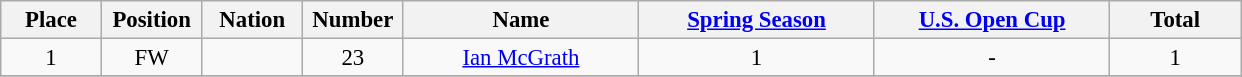<table class="wikitable" style="font-size: 95%; text-align: center;">
<tr>
<th width=60>Place</th>
<th width=60>Position</th>
<th width=60>Nation</th>
<th width=60>Number</th>
<th width=150>Name</th>
<th width=150><a href='#'>Spring Season</a></th>
<th width=150><a href='#'>U.S. Open Cup</a></th>
<th width=80><strong>Total</strong></th>
</tr>
<tr>
<td>1</td>
<td>FW</td>
<td></td>
<td>23</td>
<td><a href='#'>Ian McGrath</a></td>
<td>1</td>
<td>-</td>
<td>1</td>
</tr>
<tr>
</tr>
</table>
